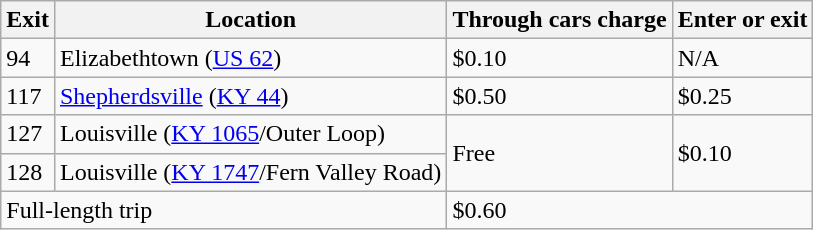<table class="wikitable unsortable">
<tr>
<th>Exit</th>
<th>Location</th>
<th>Through cars charge</th>
<th>Enter or exit</th>
</tr>
<tr>
<td>94</td>
<td>Elizabethtown (<a href='#'>US 62</a>)</td>
<td>$0.10</td>
<td>N/A</td>
</tr>
<tr>
<td>117</td>
<td><a href='#'>Shepherdsville</a> (<a href='#'>KY 44</a>)</td>
<td>$0.50</td>
<td>$0.25</td>
</tr>
<tr>
<td>127</td>
<td>Louisville (<a href='#'>KY 1065</a>/Outer Loop)</td>
<td rowspan=2>Free</td>
<td rowspan=2>$0.10</td>
</tr>
<tr>
<td>128</td>
<td>Louisville (<a href='#'>KY 1747</a>/Fern Valley Road)</td>
</tr>
<tr>
<td colspan=2>Full-length trip</td>
<td colspan=2>$0.60</td>
</tr>
</table>
